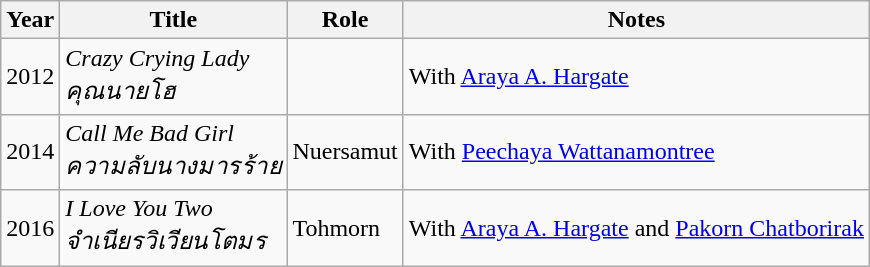<table class="wikitable">
<tr>
<th>Year</th>
<th>Title</th>
<th>Role</th>
<th>Notes</th>
</tr>
<tr>
<td>2012</td>
<td><em>Crazy Crying Lady<br>คุณนายโฮ</em></td>
<td></td>
<td>With <a href='#'>Araya A. Hargate</a></td>
</tr>
<tr>
<td>2014</td>
<td><em>Call Me Bad Girl<br>ความลับนางมารร้าย</em></td>
<td>Nuersamut</td>
<td>With <a href='#'>Peechaya Wattanamontree</a></td>
</tr>
<tr>
<td>2016</td>
<td><em>I Love You Two<br>จำเนียรวิเวียนโตมร</em></td>
<td>Tohmorn</td>
<td>With <a href='#'>Araya A. Hargate</a> and <a href='#'>Pakorn Chatborirak</a></td>
</tr>
</table>
